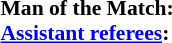<table style="width:100%; font-size:90%;">
<tr>
<td><br><strong>Man of the Match:</strong><br><strong><a href='#'>Assistant referees</a>:</strong></td>
</tr>
</table>
